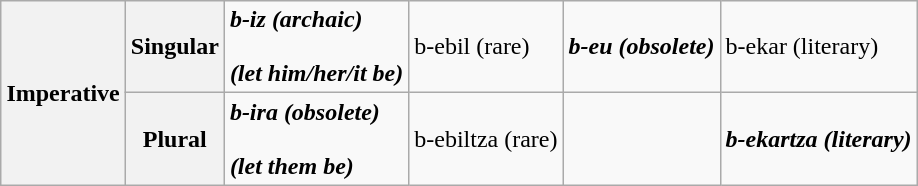<table class="wikitable" style="margin: 1em auto 1em auto">
<tr>
<th rowspan=2 align="center">Imperative</th>
<th>Singular</th>
<td><strong><em>b<strong>-iz<em> (archaic)<br><br>(let him/her/it be)</td>
<td></em></strong>b</strong>-ebil</em> (rare)</td>
<td><strong><em>b<strong>-eu<em> (obsolete)</td>
<td></em></strong>b</strong>-ekar</em> (literary)</td>
</tr>
<tr>
<th>Plural</th>
<td><strong><em>b<strong>-ira<em> (obsolete)<br><br>(let them be)</td>
<td></em></strong>b</strong>-ebiltza</em> (rare)</td>
<td></td>
<td><strong><em>b<strong>-ekartza<em> (literary)</td>
</tr>
</table>
